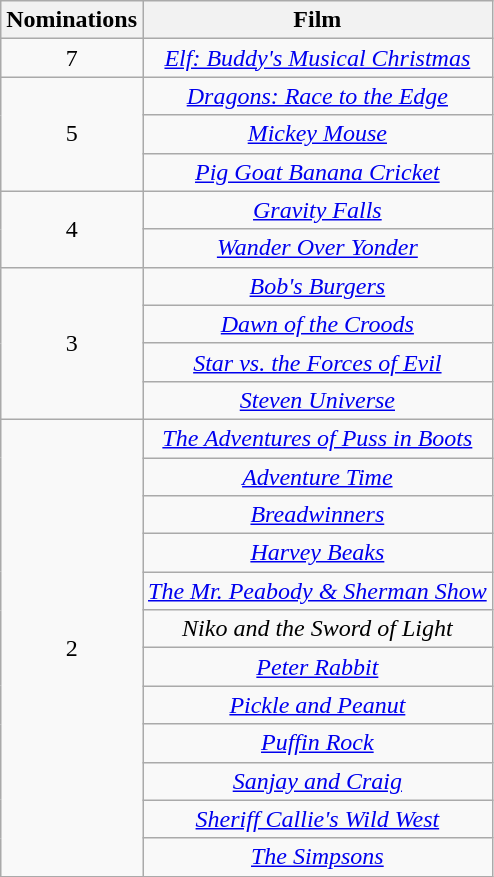<table class="wikitable" style="text-align: center">
<tr>
<th scope="col" width="55">Nominations</th>
<th scope="col" align="center">Film</th>
</tr>
<tr>
<td rowspan=1 style="text-align:center">7</td>
<td><em><a href='#'>Elf: Buddy's Musical Christmas</a></em></td>
</tr>
<tr>
<td rowspan=3 style="text-align:center">5</td>
<td><em><a href='#'>Dragons: Race to the Edge</a></em></td>
</tr>
<tr>
<td><em><a href='#'>Mickey Mouse</a></em></td>
</tr>
<tr>
<td><em><a href='#'>Pig Goat Banana Cricket</a></em></td>
</tr>
<tr>
<td rowspan=2 style="text-align:center">4</td>
<td><em><a href='#'>Gravity Falls</a></em></td>
</tr>
<tr>
<td><em><a href='#'>Wander Over Yonder</a></em></td>
</tr>
<tr>
<td rowspan=4 style="text-align:center">3</td>
<td><em><a href='#'>Bob's Burgers</a></em></td>
</tr>
<tr>
<td><em><a href='#'>Dawn of the Croods</a></em></td>
</tr>
<tr>
<td><em><a href='#'>Star vs. the Forces of Evil</a></em></td>
</tr>
<tr>
<td><em><a href='#'>Steven Universe</a></em></td>
</tr>
<tr>
<td rowspan=12 style="text-align:center">2</td>
<td><em><a href='#'>The Adventures of Puss in Boots</a></em></td>
</tr>
<tr>
<td><em><a href='#'>Adventure Time</a></em></td>
</tr>
<tr>
<td><em><a href='#'>Breadwinners</a></em></td>
</tr>
<tr>
<td><em><a href='#'>Harvey Beaks</a></em></td>
</tr>
<tr>
<td><em><a href='#'>The Mr. Peabody & Sherman Show</a></em></td>
</tr>
<tr>
<td><em>Niko and the Sword of Light</em></td>
</tr>
<tr>
<td><em><a href='#'>Peter Rabbit</a></em></td>
</tr>
<tr>
<td><em><a href='#'>Pickle and Peanut</a></em></td>
</tr>
<tr>
<td><em><a href='#'>Puffin Rock</a></em></td>
</tr>
<tr>
<td><em><a href='#'>Sanjay and Craig</a></em></td>
</tr>
<tr>
<td><em><a href='#'>Sheriff Callie's Wild West</a></em></td>
</tr>
<tr>
<td><em><a href='#'>The Simpsons</a></em></td>
</tr>
</table>
